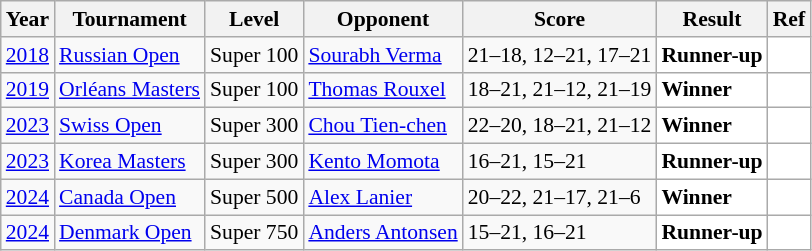<table class="sortable wikitable" style="font-size: 90%;">
<tr>
<th>Year</th>
<th>Tournament</th>
<th>Level</th>
<th>Opponent</th>
<th>Score</th>
<th>Result</th>
<th>Ref</th>
</tr>
<tr>
<td align="center"><a href='#'>2018</a></td>
<td align="left"><a href='#'>Russian Open</a></td>
<td align="left">Super 100</td>
<td align="left"> <a href='#'>Sourabh Verma</a></td>
<td align="left">21–18, 12–21, 17–21</td>
<td style="text-align:left; background:white"> <strong>Runner-up</strong></td>
<td style="text-align:center; background:white"></td>
</tr>
<tr>
<td align="center"><a href='#'>2019</a></td>
<td align="left"><a href='#'>Orléans Masters</a></td>
<td align="left">Super 100</td>
<td align="left"> <a href='#'>Thomas Rouxel</a></td>
<td align="left">18–21, 21–12, 21–19</td>
<td style="text-align:left; background:white"> <strong>Winner</strong></td>
<td style="text-align:center; background:white"></td>
</tr>
<tr>
<td align="center"><a href='#'>2023</a></td>
<td align="left"><a href='#'>Swiss Open</a></td>
<td align="left">Super 300</td>
<td align="left"> <a href='#'>Chou Tien-chen</a></td>
<td align="left">22–20, 18–21, 21–12</td>
<td style="text-align:left; background:white"> <strong>Winner</strong></td>
<td style="text-align:center; background:white"></td>
</tr>
<tr>
<td align="center"><a href='#'>2023</a></td>
<td align="left"><a href='#'>Korea Masters</a></td>
<td align="left">Super 300</td>
<td align="left"> <a href='#'>Kento Momota</a></td>
<td align="left">16–21, 15–21</td>
<td style="text-align:left; background:white"> <strong>Runner-up</strong></td>
<td style="text-align:center; background:white"></td>
</tr>
<tr>
<td align="center"><a href='#'>2024</a></td>
<td align="left"><a href='#'>Canada Open</a></td>
<td align="left">Super 500</td>
<td align="left"> <a href='#'>Alex Lanier</a></td>
<td align="left">20–22, 21–17, 21–6</td>
<td style="text-align:left; background:white"> <strong>Winner</strong></td>
<td style="text-align:center; background:white"></td>
</tr>
<tr>
<td align="center"><a href='#'>2024</a></td>
<td align="left"><a href='#'>Denmark Open</a></td>
<td align="left">Super 750</td>
<td align="left"> <a href='#'>Anders Antonsen</a></td>
<td align="left">15–21, 16–21</td>
<td style="text-align:left; background:white"> <strong>Runner-up</strong></td>
<td style="text-align:center; background:white"></td>
</tr>
</table>
